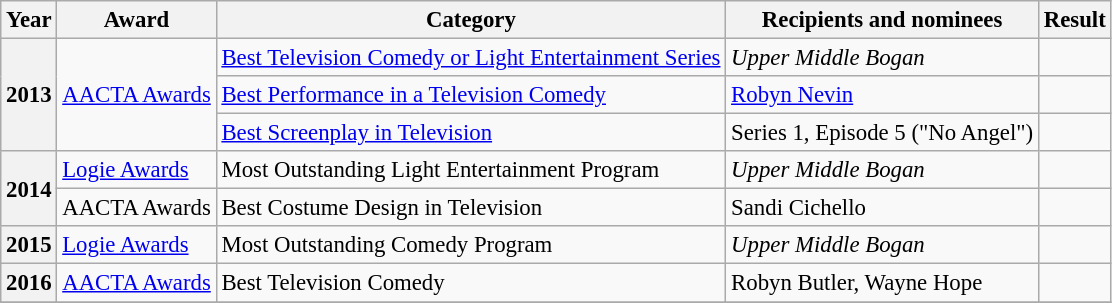<table class="wikitable plainrowheaders" style="font-size: 95%;">
<tr>
<th scope="col">Year</th>
<th scope="col">Award</th>
<th scope="col">Category</th>
<th scope="col">Recipients and nominees</th>
<th scope="col">Result</th>
</tr>
<tr>
<th scope="row" rowspan="3">2013</th>
<td rowspan="3"><a href='#'>AACTA Awards</a></td>
<td><a href='#'>Best Television Comedy or Light Entertainment Series</a></td>
<td><em>Upper Middle Bogan</em></td>
<td></td>
</tr>
<tr>
<td><a href='#'>Best Performance in a Television Comedy</a></td>
<td><a href='#'>Robyn Nevin</a></td>
<td></td>
</tr>
<tr>
<td><a href='#'>Best Screenplay in Television</a></td>
<td>Series 1, Episode 5 ("No Angel")</td>
<td></td>
</tr>
<tr>
<th scope="row" rowspan="2">2014</th>
<td><a href='#'>Logie Awards</a></td>
<td>Most Outstanding Light Entertainment Program</td>
<td><em>Upper Middle Bogan</em></td>
<td></td>
</tr>
<tr>
<td>AACTA Awards</td>
<td>Best Costume Design in Television</td>
<td>Sandi Cichello</td>
<td></td>
</tr>
<tr>
<th scope="row">2015</th>
<td><a href='#'>Logie Awards</a></td>
<td>Most Outstanding Comedy Program</td>
<td><em>Upper Middle Bogan</em></td>
<td></td>
</tr>
<tr>
<th scope="row">2016</th>
<td><a href='#'>AACTA Awards</a></td>
<td>Best Television Comedy</td>
<td>Robyn Butler, Wayne Hope</td>
<td></td>
</tr>
<tr>
</tr>
</table>
